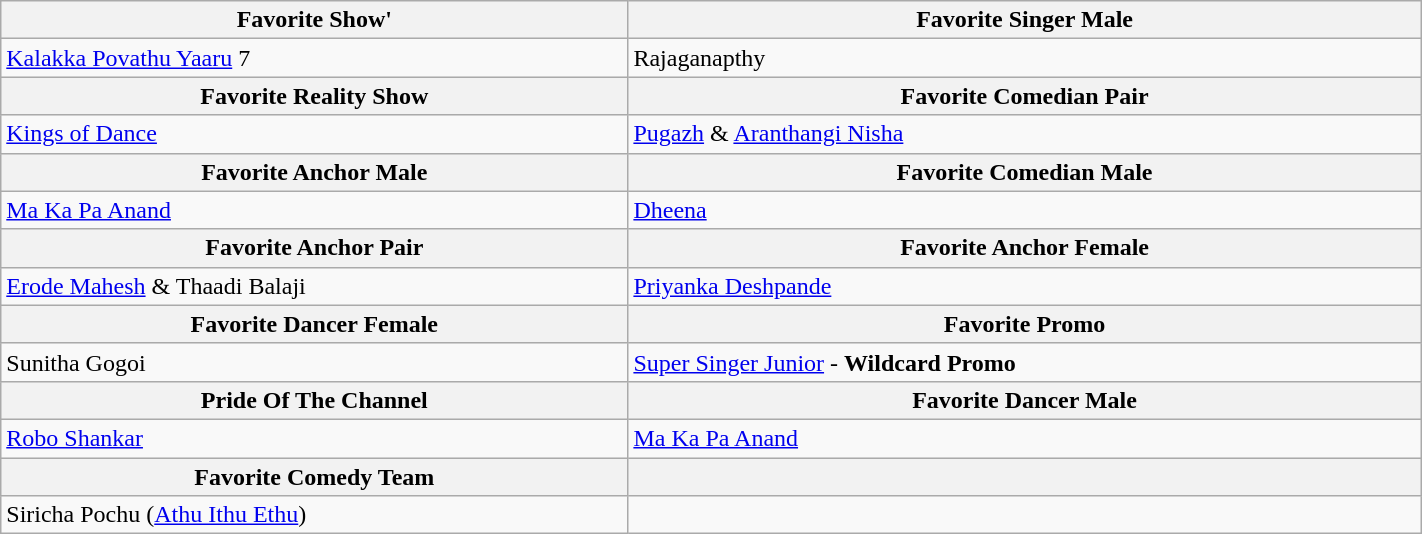<table class="wikitable" width="75%">
<tr>
<th align="center">Favorite Show'</th>
<th align="center">Favorite Singer Male</th>
</tr>
<tr>
<td><a href='#'>Kalakka Povathu Yaaru</a> 7</td>
<td>Rajaganapthy</td>
</tr>
<tr>
<th align="center">Favorite Reality Show</th>
<th align="center">Favorite Comedian Pair</th>
</tr>
<tr>
<td><a href='#'>Kings of Dance</a></td>
<td><a href='#'>Pugazh</a> & <a href='#'>Aranthangi Nisha</a></td>
</tr>
<tr>
<th align="center">Favorite Anchor Male</th>
<th align="center">Favorite Comedian Male</th>
</tr>
<tr>
<td><a href='#'>Ma Ka Pa Anand</a></td>
<td><a href='#'>Dheena</a></td>
</tr>
<tr>
<th align="center">Favorite Anchor Pair</th>
<th align="center">Favorite Anchor Female</th>
</tr>
<tr>
<td><a href='#'>Erode Mahesh</a> & Thaadi Balaji</td>
<td><a href='#'>Priyanka Deshpande</a></td>
</tr>
<tr>
<th align="center">Favorite Dancer Female</th>
<th align="center">Favorite Promo</th>
</tr>
<tr>
<td>Sunitha Gogoi</td>
<td><a href='#'>Super Singer Junior</a> - <strong>Wildcard Promo</strong></td>
</tr>
<tr>
<th align="center">Pride Of The Channel</th>
<th align="center">Favorite Dancer Male</th>
</tr>
<tr>
<td><a href='#'>Robo Shankar</a></td>
<td><a href='#'>Ma Ka Pa Anand</a></td>
</tr>
<tr>
<th align="center"><strong>Favorite Comedy Team</strong></th>
<th align="center"></th>
</tr>
<tr>
<td>Siricha Pochu (<a href='#'>Athu Ithu Ethu</a>)</td>
<td></td>
</tr>
</table>
